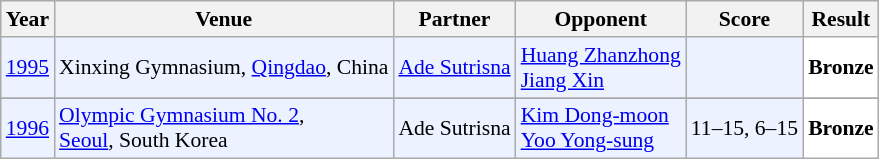<table class="sortable wikitable" style="font-size: 90%">
<tr>
<th>Year</th>
<th>Venue</th>
<th>Partner</th>
<th>Opponent</th>
<th>Score</th>
<th>Result</th>
</tr>
<tr style="background:#ECF2FF">
<td align="center"><a href='#'>1995</a></td>
<td align="left">Xinxing Gymnasium, <a href='#'>Qingdao</a>, China</td>
<td align="left"> <a href='#'>Ade Sutrisna</a></td>
<td align="left"> <a href='#'>Huang Zhanzhong</a> <br>  <a href='#'>Jiang Xin</a></td>
<td align="left"></td>
<td style="text-align:left; background:white"> <strong>Bronze</strong></td>
</tr>
<tr>
</tr>
<tr style="background:#ECF2FF">
<td align="center"><a href='#'>1996</a></td>
<td align="left"><a href='#'>Olympic Gymnasium No. 2</a>,<br><a href='#'>Seoul</a>, South Korea</td>
<td align="left"> Ade Sutrisna</td>
<td align="left"> <a href='#'>Kim Dong-moon</a> <br>  <a href='#'>Yoo Yong-sung</a></td>
<td align="left">11–15, 6–15</td>
<td style="text-align:left; background:white"> <strong>Bronze</strong></td>
</tr>
</table>
